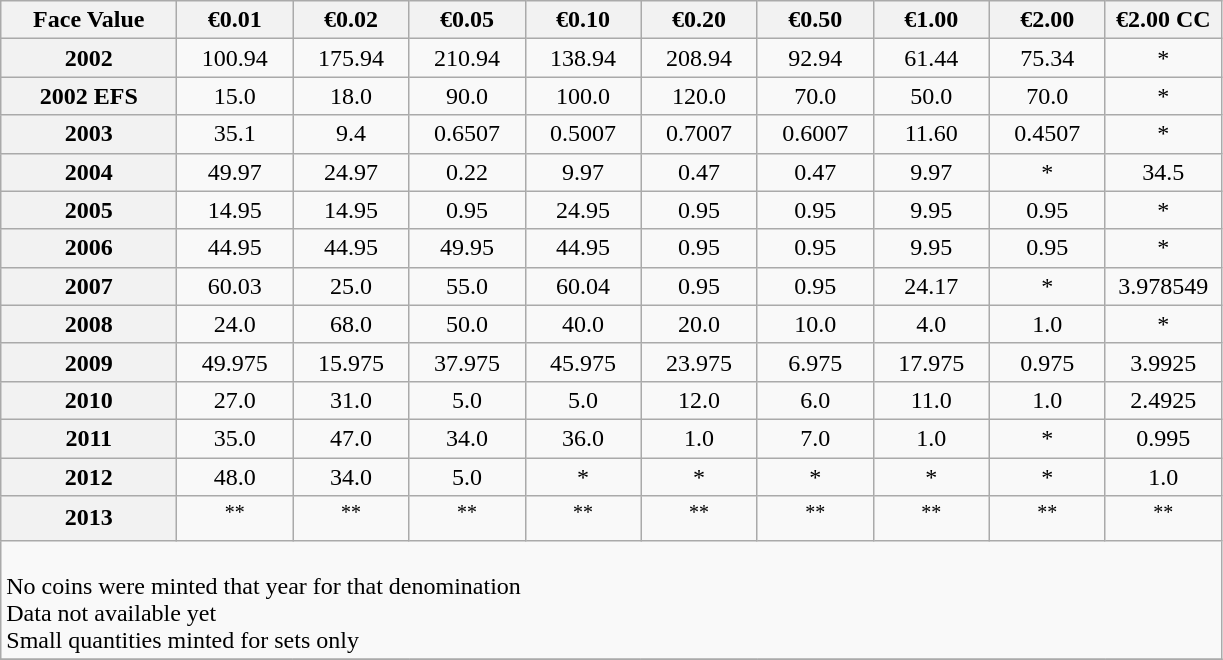<table class="wikitable" style="text-align:center">
<tr>
<th align=left width=110px>Face Value</th>
<th align=left width=70px>€0.01</th>
<th align=left width=70px>€0.02</th>
<th align=left width=70px>€0.05</th>
<th align=left width=70px>€0.10</th>
<th align=left width=70px>€0.20</th>
<th align=left width=70px>€0.50</th>
<th align=left width=70px>€1.00</th>
<th align=left width=70px>€2.00</th>
<th align=left width=70px>€2.00 CC</th>
</tr>
<tr>
<th>2002</th>
<td>100.94</td>
<td>175.94</td>
<td>210.94</td>
<td>138.94</td>
<td>208.94</td>
<td>92.94</td>
<td>61.44</td>
<td>75.34</td>
<td>*</td>
</tr>
<tr>
<th>2002 EFS</th>
<td>15.0</td>
<td>18.0</td>
<td>90.0</td>
<td>100.0</td>
<td>120.0</td>
<td>70.0</td>
<td>50.0</td>
<td>70.0</td>
<td>*</td>
</tr>
<tr>
<th>2003</th>
<td>35.1</td>
<td>9.4</td>
<td>0.6507</td>
<td>0.5007</td>
<td>0.7007</td>
<td>0.6007</td>
<td>11.60</td>
<td>0.4507</td>
<td>*</td>
</tr>
<tr>
<th>2004</th>
<td>49.97</td>
<td>24.97</td>
<td>0.22</td>
<td>9.97</td>
<td>0.47</td>
<td>0.47</td>
<td>9.97</td>
<td>*</td>
<td>34.5</td>
</tr>
<tr>
<th>2005</th>
<td>14.95</td>
<td>14.95</td>
<td>0.95</td>
<td>24.95</td>
<td>0.95</td>
<td>0.95</td>
<td>9.95</td>
<td>0.95</td>
<td>*</td>
</tr>
<tr>
<th>2006</th>
<td>44.95</td>
<td>44.95</td>
<td>49.95</td>
<td>44.95</td>
<td>0.95</td>
<td>0.95</td>
<td>9.95</td>
<td>0.95</td>
<td>*</td>
</tr>
<tr>
<th>2007</th>
<td>60.03</td>
<td>25.0</td>
<td>55.0</td>
<td>60.04</td>
<td>0.95</td>
<td>0.95</td>
<td>24.17</td>
<td>*</td>
<td>3.978549</td>
</tr>
<tr>
<th>2008</th>
<td>24.0</td>
<td>68.0</td>
<td>50.0</td>
<td>40.0</td>
<td>20.0</td>
<td>10.0</td>
<td>4.0</td>
<td>1.0</td>
<td>*</td>
</tr>
<tr>
<th>2009</th>
<td>49.975</td>
<td>15.975</td>
<td>37.975</td>
<td>45.975</td>
<td>23.975</td>
<td>6.975</td>
<td>17.975</td>
<td>0.975</td>
<td>3.9925</td>
</tr>
<tr>
<th>2010</th>
<td>27.0</td>
<td>31.0</td>
<td>5.0</td>
<td>5.0</td>
<td>12.0</td>
<td>6.0</td>
<td>11.0</td>
<td>1.0</td>
<td>2.4925</td>
</tr>
<tr>
<th>2011</th>
<td>35.0</td>
<td>47.0</td>
<td>34.0</td>
<td>36.0</td>
<td>1.0</td>
<td>7.0</td>
<td>1.0</td>
<td>*</td>
<td>0.995</td>
</tr>
<tr>
<th>2012</th>
<td>48.0</td>
<td>34.0</td>
<td>5.0</td>
<td>*</td>
<td>*</td>
<td>*</td>
<td>*</td>
<td>*</td>
<td>1.0</td>
</tr>
<tr>
<th>2013</th>
<td><sup>**</sup></td>
<td><sup>**</sup></td>
<td><sup>**</sup></td>
<td><sup>**</sup></td>
<td><sup>**</sup></td>
<td><sup>**</sup></td>
<td><sup>**</sup></td>
<td><sup>**</sup></td>
<td><sup>**</sup></td>
</tr>
<tr>
<td align=left colspan=10><br> No coins were minted that year for that denomination<br> Data not available yet<br> Small quantities minted for sets only</td>
</tr>
<tr>
</tr>
</table>
